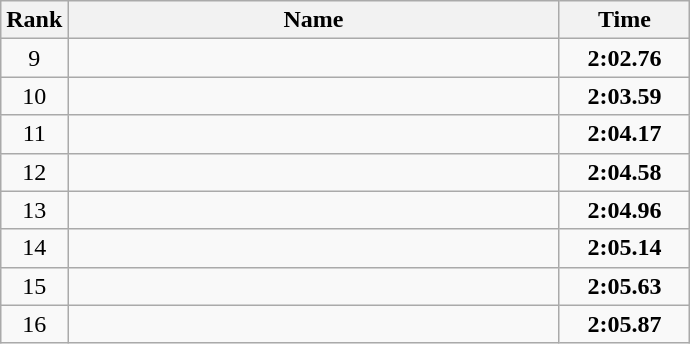<table class="wikitable">
<tr>
<th>Rank</th>
<th align="center" style="width: 20em">Name</th>
<th align="center" style="width: 5em">Time</th>
</tr>
<tr>
<td align="center">9</td>
<td></td>
<td align="center"><strong>2:02.76</strong></td>
</tr>
<tr>
<td align="center">10</td>
<td></td>
<td align="center"><strong>2:03.59</strong></td>
</tr>
<tr>
<td align="center">11</td>
<td></td>
<td align="center"><strong>2:04.17</strong></td>
</tr>
<tr>
<td align="center">12</td>
<td></td>
<td align="center"><strong>2:04.58</strong></td>
</tr>
<tr>
<td align="center">13</td>
<td></td>
<td align="center"><strong>2:04.96</strong></td>
</tr>
<tr>
<td align="center">14</td>
<td></td>
<td align="center"><strong>2:05.14</strong></td>
</tr>
<tr>
<td align="center">15</td>
<td></td>
<td align="center"><strong>2:05.63</strong></td>
</tr>
<tr>
<td align="center">16</td>
<td></td>
<td align="center"><strong>2:05.87</strong></td>
</tr>
</table>
